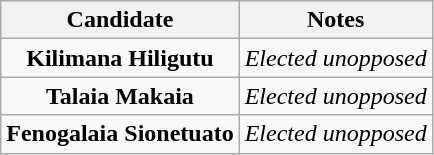<table class="wikitable centre" style="text-align:center;">
<tr>
<th>Candidate</th>
<th>Notes</th>
</tr>
<tr>
<td><strong>Kilimana Hiligutu</strong></td>
<td><em>Elected unopposed</em></td>
</tr>
<tr>
<td><strong>Talaia Makaia</strong></td>
<td><em>Elected unopposed</em></td>
</tr>
<tr>
<td><strong>Fenogalaia Sionetuato</strong></td>
<td><em>Elected unopposed</em></td>
</tr>
</table>
